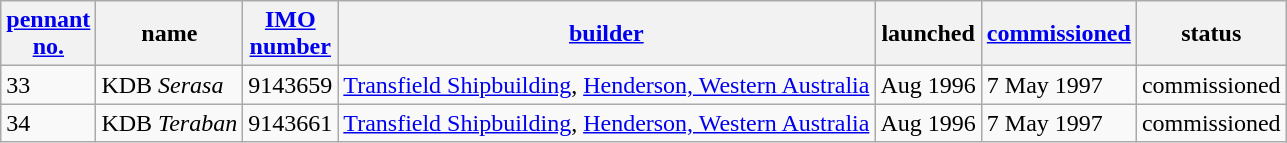<table class=wikitable>
<tr>
<th><a href='#'>pennant<br>no.</a></th>
<th>name</th>
<th><a href='#'>IMO<br>number</a></th>
<th><a href='#'>builder</a></th>
<th>launched</th>
<th><a href='#'>commissioned</a></th>
<th>status</th>
</tr>
<tr>
<td>33</td>
<td>KDB <em>Serasa</em></td>
<td>9143659 </td>
<td><a href='#'>Transfield Shipbuilding</a>, <a href='#'>Henderson, Western Australia</a></td>
<td>Aug 1996</td>
<td>7 May 1997</td>
<td>commissioned</td>
</tr>
<tr>
<td>34</td>
<td>KDB <em>Teraban</em></td>
<td>9143661 </td>
<td><a href='#'>Transfield Shipbuilding</a>, <a href='#'>Henderson, Western Australia</a></td>
<td>Aug 1996</td>
<td>7 May 1997</td>
<td>commissioned</td>
</tr>
</table>
